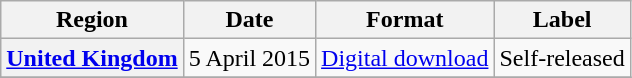<table class="wikitable sortable plainrowheaders" style="text-align:center">
<tr>
<th>Region</th>
<th>Date</th>
<th>Format</th>
<th>Label</th>
</tr>
<tr>
<th scope="row"><a href='#'>United Kingdom</a></th>
<td>5 April 2015</td>
<td><a href='#'>Digital download</a></td>
<td>Self-released</td>
</tr>
<tr>
</tr>
</table>
